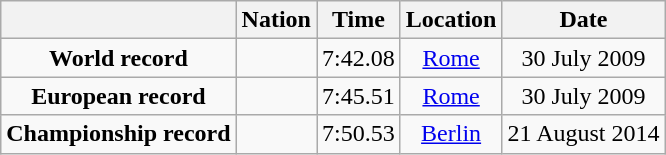<table class=wikitable style=text-align:center>
<tr>
<th></th>
<th>Nation</th>
<th>Time</th>
<th>Location</th>
<th>Date</th>
</tr>
<tr>
<td><strong>World record</strong></td>
<td align=left></td>
<td align=left>7:42.08</td>
<td><a href='#'>Rome</a></td>
<td>30 July 2009</td>
</tr>
<tr>
<td><strong>European record</strong></td>
<td align=left></td>
<td align=left>7:45.51</td>
<td><a href='#'>Rome</a></td>
<td>30 July 2009</td>
</tr>
<tr>
<td><strong>Championship record</strong></td>
<td align=left></td>
<td align=left>7:50.53</td>
<td><a href='#'>Berlin</a></td>
<td>21 August 2014</td>
</tr>
</table>
